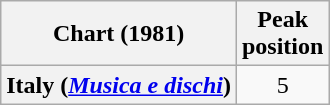<table class="wikitable plainrowheaders" style="text-align:center">
<tr>
<th scope="col">Chart (1981)</th>
<th scope="col">Peak<br>position</th>
</tr>
<tr>
<th scope="row">Italy (<em><a href='#'>Musica e dischi</a></em>)</th>
<td>5</td>
</tr>
</table>
